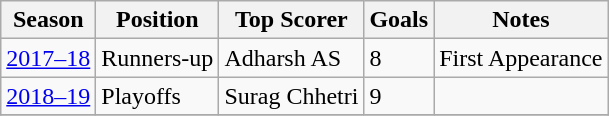<table class="wikitable">
<tr>
<th>Season</th>
<th>Position</th>
<th>Top Scorer</th>
<th>Goals</th>
<th>Notes</th>
</tr>
<tr>
<td><a href='#'>2017–18</a></td>
<td>Runners-up</td>
<td>Adharsh AS</td>
<td>8</td>
<td>First Appearance</td>
</tr>
<tr>
<td><a href='#'>2018–19</a></td>
<td>Playoffs</td>
<td>Surag Chhetri</td>
<td>9</td>
<td></td>
</tr>
<tr>
</tr>
</table>
